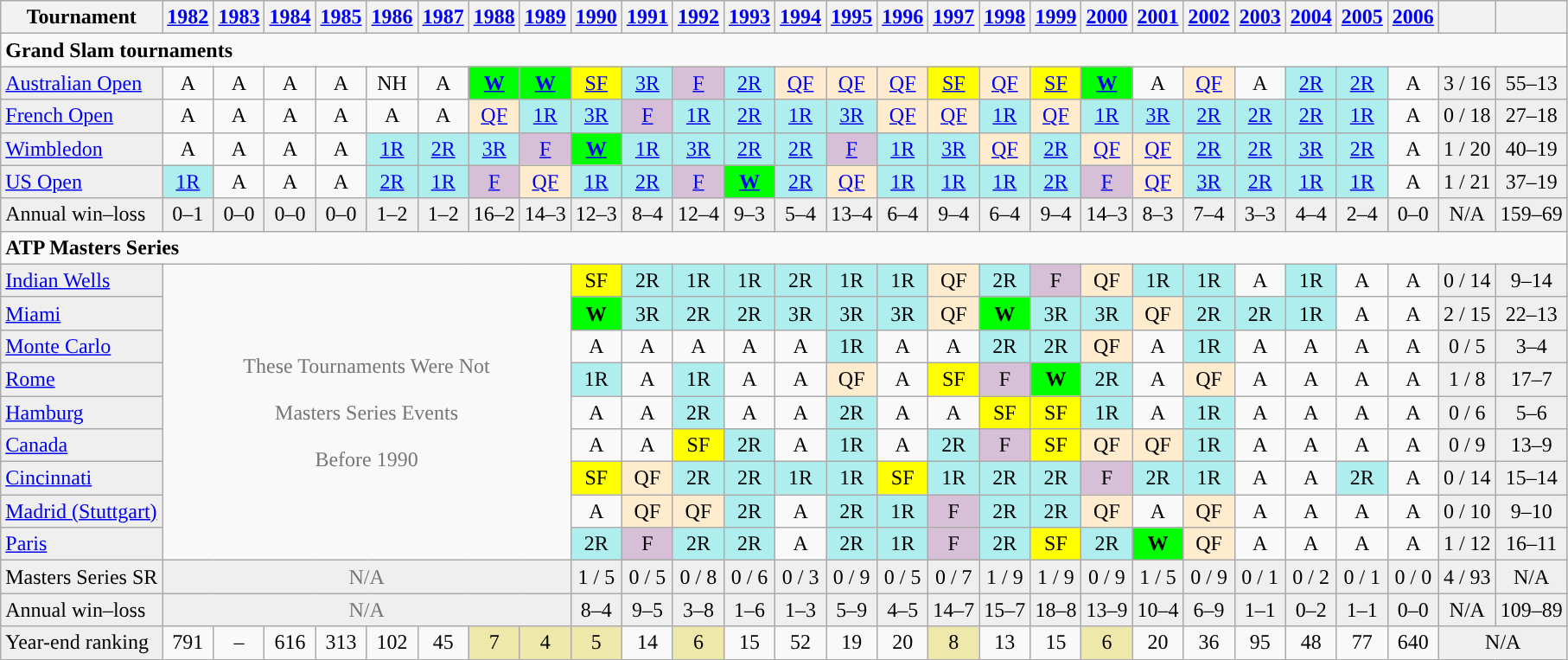<table class="wikitable style=text-align:center;font-size:97%">
<tr>
<th>Tournament</th>
<th><a href='#'>1982</a></th>
<th><a href='#'>1983</a></th>
<th><a href='#'>1984</a></th>
<th><a href='#'>1985</a></th>
<th><a href='#'>1986</a></th>
<th><a href='#'>1987</a></th>
<th><a href='#'>1988</a></th>
<th><a href='#'>1989</a></th>
<th><a href='#'>1990</a></th>
<th><a href='#'>1991</a></th>
<th><a href='#'>1992</a></th>
<th><a href='#'>1993</a></th>
<th><a href='#'>1994</a></th>
<th><a href='#'>1995</a></th>
<th><a href='#'>1996</a></th>
<th><a href='#'>1997</a></th>
<th><a href='#'>1998</a></th>
<th><a href='#'>1999</a></th>
<th><a href='#'>2000</a></th>
<th><a href='#'>2001</a></th>
<th><a href='#'>2002</a></th>
<th><a href='#'>2003</a></th>
<th><a href='#'>2004</a></th>
<th><a href='#'>2005</a></th>
<th><a href='#'>2006</a></th>
<th></th>
<th></th>
</tr>
<tr>
<td colspan="29"><strong>Grand Slam tournaments</strong></td>
</tr>
<tr>
<td bgcolor="#efefef"><a href='#'>Australian Open</a></td>
<td align="center">A</td>
<td align="center">A</td>
<td align="center">A</td>
<td align="center">A</td>
<td align="center">NH</td>
<td align="center">A</td>
<td align="center" style="background:#00ff00;"><a href='#'><strong>W</strong></a></td>
<td align="center" style="background:#00ff00;"><a href='#'><strong>W</strong></a></td>
<td align="center" style="background:yellow;"><a href='#'>SF</a></td>
<td align="center" style="background:#afeeee;"><a href='#'>3R</a></td>
<td align="center" style="background:#D8BFD8;"><a href='#'>F</a></td>
<td align="center" style="background:#afeeee;"><a href='#'>2R</a></td>
<td align="center" style="background:#ffebcd;"><a href='#'>QF</a></td>
<td align="center" style="background:#ffebcd;"><a href='#'>QF</a></td>
<td align="center" style="background:#ffebcd;"><a href='#'>QF</a></td>
<td align="center" style="background:yellow;"><a href='#'>SF</a></td>
<td align="center" style="background:#ffebcd;"><a href='#'>QF</a></td>
<td align="center" style="background:yellow;"><a href='#'>SF</a></td>
<td align="center" style="background:#00ff00;"><a href='#'><strong>W</strong></a></td>
<td align="center">A</td>
<td align="center" style="background:#ffebcd;"><a href='#'>QF</a></td>
<td align="center">A</td>
<td align="center" style="background:#afeeee;"><a href='#'>2R</a></td>
<td align="center" style="background:#afeeee;"><a href='#'>2R</a></td>
<td align="center">A</td>
<td align="center" style="background:#EFEFEF;">3 / 16</td>
<td align="center" style="background:#EFEFEF;">55–13</td>
</tr>
<tr>
<td bgcolor="#efefef"><a href='#'>French Open</a></td>
<td align="center">A</td>
<td align="center">A</td>
<td align="center">A</td>
<td align="center">A</td>
<td align="center">A</td>
<td align="center">A</td>
<td align="center" style="background:#ffebcd;"><a href='#'>QF</a></td>
<td align="center" style="background:#afeeee;"><a href='#'>1R</a></td>
<td align="center" style="background:#afeeee;"><a href='#'>3R</a></td>
<td align="center" style="background:#D8BFD8;"><a href='#'>F</a></td>
<td align="center" style="background:#afeeee;"><a href='#'>1R</a></td>
<td align="center" style="background:#afeeee;"><a href='#'>2R</a></td>
<td align="center" style="background:#afeeee;"><a href='#'>1R</a></td>
<td align="center" style="background:#afeeee;"><a href='#'>3R</a></td>
<td align="center" style="background:#ffebcd;"><a href='#'>QF</a></td>
<td align="center" style="background:#ffebcd;"><a href='#'>QF</a></td>
<td align="center" style="background:#afeeee;"><a href='#'>1R</a></td>
<td align="center" style="background:#ffebcd;"><a href='#'>QF</a></td>
<td align="center" style="background:#afeeee;"><a href='#'>1R</a></td>
<td align="center" style="background:#afeeee;"><a href='#'>3R</a></td>
<td align="center" style="background:#afeeee;"><a href='#'>2R</a></td>
<td align="center" style="background:#afeeee;"><a href='#'>2R</a></td>
<td align="center" style="background:#afeeee;"><a href='#'>2R</a></td>
<td align="center" style="background:#afeeee;"><a href='#'>1R</a></td>
<td align="center">A</td>
<td align="center" style="background:#EFEFEF;">0 / 18</td>
<td align="center" style="background:#EFEFEF;">27–18</td>
</tr>
<tr>
<td bgcolor="#efefef"><a href='#'>Wimbledon</a></td>
<td align="center">A</td>
<td align="center">A</td>
<td align="center">A</td>
<td align="center">A</td>
<td align="center" style="background:#afeeee;"><a href='#'>1R</a></td>
<td align="center" style="background:#afeeee;"><a href='#'>2R</a></td>
<td align="center" style="background:#afeeee;"><a href='#'>3R</a></td>
<td align="center" style="background:#D8BFD8;"><a href='#'>F</a></td>
<td align="center" style="background:#00ff00;"><a href='#'><strong>W</strong></a></td>
<td align="center" style="background:#afeeee;"><a href='#'>1R</a></td>
<td align="center" style="background:#afeeee;"><a href='#'>3R</a></td>
<td align="center" style="background:#afeeee;"><a href='#'>2R</a></td>
<td align="center" style="background:#afeeee;"><a href='#'>2R</a></td>
<td align="center" style="background:#D8BFD8;"><a href='#'>F</a></td>
<td align="center" style="background:#afeeee;"><a href='#'>1R</a></td>
<td align="center" style="background:#afeeee;"><a href='#'>3R</a></td>
<td align="center" style="background:#ffebcd;"><a href='#'>QF</a></td>
<td align="center" style="background:#afeeee;"><a href='#'>2R</a></td>
<td align="center" style="background:#ffebcd;"><a href='#'>QF</a></td>
<td align="center" style="background:#ffebcd;"><a href='#'>QF</a></td>
<td align="center" style="background:#afeeee;"><a href='#'>2R</a></td>
<td align="center" style="background:#afeeee;"><a href='#'>2R</a></td>
<td align="center" style="background:#afeeee;"><a href='#'>3R</a></td>
<td align="center" style="background:#afeeee;"><a href='#'>2R</a></td>
<td align="center">A</td>
<td align="center" style="background:#EFEFEF;">1 / 20</td>
<td align="center" style="background:#EFEFEF;">40–19</td>
</tr>
<tr>
<td bgcolor="#efefef"><a href='#'>US Open</a></td>
<td align="center" style="background:#afeeee;"><a href='#'>1R</a></td>
<td align="center">A</td>
<td align="center">A</td>
<td align="center">A</td>
<td align="center" style="background:#afeeee;"><a href='#'>2R</a></td>
<td align="center" style="background:#afeeee;"><a href='#'>1R</a></td>
<td align="center" style="background:#D8BFD8;"><a href='#'>F</a></td>
<td align="center" style="background:#ffebcd;"><a href='#'>QF</a></td>
<td align="center" style="background:#afeeee;"><a href='#'>1R</a></td>
<td align="center" style="background:#afeeee;"><a href='#'>2R</a></td>
<td align="center" style="background:#D8BFD8;"><a href='#'>F</a></td>
<td align="center" style="background:#00ff00;"><a href='#'><strong>W</strong></a></td>
<td align="center" style="background:#afeeee;"><a href='#'>2R</a></td>
<td align="center" style="background:#ffebcd;"><a href='#'>QF</a></td>
<td align="center" style="background:#afeeee;"><a href='#'>1R</a></td>
<td align="center" style="background:#afeeee;"><a href='#'>1R</a></td>
<td align="center" style="background:#afeeee;"><a href='#'>1R</a></td>
<td align="center" style="background:#afeeee;"><a href='#'>2R</a></td>
<td align="center" style="background:#D8BFD8;"><a href='#'>F</a></td>
<td align="center" style="background:#ffebcd;"><a href='#'>QF</a></td>
<td align="center" style="background:#afeeee;"><a href='#'>3R</a></td>
<td align="center" style="background:#afeeee;"><a href='#'>2R</a></td>
<td align="center" style="background:#afeeee;"><a href='#'>1R</a></td>
<td align="center" style="background:#afeeee;"><a href='#'>1R</a></td>
<td align="center">A</td>
<td align="center" style="background:#EFEFEF;">1 / 21</td>
<td align="center" style="background:#EFEFEF;">37–19</td>
</tr>
<tr>
<td style="background:#EFEFEF;">Annual win–loss</td>
<td align="center" style="background:#EFEFEF;">0–1</td>
<td align="center" style="background:#EFEFEF;">0–0</td>
<td align="center" style="background:#EFEFEF;">0–0</td>
<td align="center" style="background:#EFEFEF;">0–0</td>
<td align="center" style="background:#EFEFEF;">1–2</td>
<td align="center" style="background:#EFEFEF;">1–2</td>
<td align="center" style="background:#EFEFEF;">16–2</td>
<td align="center" style="background:#EFEFEF;">14–3</td>
<td align="center" style="background:#EFEFEF;">12–3</td>
<td align="center" style="background:#EFEFEF;">8–4</td>
<td align="center" style="background:#EFEFEF;">12–4</td>
<td align="center" style="background:#EFEFEF;">9–3</td>
<td align="center" style="background:#EFEFEF;">5–4</td>
<td align="center" style="background:#EFEFEF;">13–4</td>
<td align="center" style="background:#EFEFEF;">6–4</td>
<td align="center" style="background:#EFEFEF;">9–4</td>
<td align="center" style="background:#EFEFEF;">6–4</td>
<td align="center" style="background:#EFEFEF;">9–4</td>
<td align="center" style="background:#EFEFEF;">14–3</td>
<td align="center" style="background:#EFEFEF;">8–3</td>
<td align="center" style="background:#EFEFEF;">7–4</td>
<td align="center" style="background:#EFEFEF;">3–3</td>
<td align="center" style="background:#EFEFEF;">4–4</td>
<td align="center" style="background:#EFEFEF;">2–4</td>
<td align="center" style="background:#EFEFEF;">0–0</td>
<td align="center" style="background:#EFEFEF;">N/A</td>
<td align="center" style="background:#EFEFEF;">159–69</td>
</tr>
<tr>
<td colspan="29"><strong>ATP Masters Series</strong></td>
</tr>
<tr>
<td style="background:#EFEFEF;"><a href='#'>Indian Wells</a></td>
<td align="center" colspan="8" rowspan="9" style="color:#767676;">These Tournaments Were Not<br><br>Masters Series Events<br><br>Before 1990</td>
<td align="center" style="background:yellow;">SF</td>
<td align="center" style="background:#afeeee;">2R</td>
<td align="center" style="background:#afeeee;">1R</td>
<td align="center" style="background:#afeeee;">1R</td>
<td align="center" style="background:#afeeee;">2R</td>
<td align="center" style="background:#afeeee;">1R</td>
<td align="center" style="background:#afeeee;">1R</td>
<td align="center" style="background:#ffebcd;">QF</td>
<td align="center" style="background:#afeeee;">2R</td>
<td align="center" style="background:#D8BFD8;">F</td>
<td align="center" style="background:#ffebcd;">QF</td>
<td align="center" style="background:#afeeee;">1R</td>
<td align="center" style="background:#afeeee;">1R</td>
<td align="center">A</td>
<td align="center" style="background:#afeeee;">1R</td>
<td align="center">A</td>
<td align="center">A</td>
<td align="center" style="background:#EFEFEF;">0 / 14</td>
<td align="center" style="background:#EFEFEF;">9–14</td>
</tr>
<tr>
<td style="background:#EFEFEF;"><a href='#'>Miami</a></td>
<td align="center" style="background:#00ff00;"><strong>W</strong></td>
<td align="center" style="background:#afeeee;">3R</td>
<td align="center" style="background:#afeeee;">2R</td>
<td align="center" style="background:#afeeee;">2R</td>
<td align="center" style="background:#afeeee;">3R</td>
<td align="center" style="background:#afeeee;">3R</td>
<td align="center" style="background:#afeeee;">3R</td>
<td align="center" style="background:#ffebcd;">QF</td>
<td align="center" style="background:#00ff00;"><strong>W</strong></td>
<td align="center" style="background:#afeeee;">3R</td>
<td align="center" style="background:#afeeee;">3R</td>
<td align="center" style="background:#ffebcd;">QF</td>
<td align="center" style="background:#afeeee;">2R</td>
<td align="center" style="background:#afeeee;">2R</td>
<td align="center" style="background:#afeeee;">1R</td>
<td align="center">A</td>
<td align="center">A</td>
<td align="center" style="background:#EFEFEF;">2 / 15</td>
<td align="center" style="background:#EFEFEF;">22–13</td>
</tr>
<tr>
<td style="background:#EFEFEF;"><a href='#'>Monte Carlo</a></td>
<td align="center">A</td>
<td align="center">A</td>
<td align="center">A</td>
<td align="center">A</td>
<td align="center">A</td>
<td align="center" style="background:#afeeee;">1R</td>
<td align="center">A</td>
<td align="center">A</td>
<td align="center" style="background:#afeeee;">2R</td>
<td align="center" style="background:#afeeee;">2R</td>
<td align="center" style="background:#ffebcd;">QF</td>
<td align="center">A</td>
<td align="center" style="background:#afeeee;">1R</td>
<td align="center">A</td>
<td align="center">A</td>
<td align="center">A</td>
<td align="center">A</td>
<td align="center" style="background:#EFEFEF;">0 / 5</td>
<td align="center" style="background:#EFEFEF;">3–4</td>
</tr>
<tr>
<td style="background:#EFEFEF;"><a href='#'>Rome</a></td>
<td align="center" style="background:#afeeee;">1R</td>
<td align="center">A</td>
<td align="center" style="background:#afeeee;">1R</td>
<td align="center">A</td>
<td align="center">A</td>
<td align="center" style="background:#ffebcd;">QF</td>
<td align="center">A</td>
<td align="center" style="background:yellow;">SF</td>
<td align="center" style="background:#D8BFD8;">F</td>
<td align="center" style="background:#00ff00;"><strong>W</strong></td>
<td align="center" style="background:#afeeee;">2R</td>
<td align="center">A</td>
<td align="center" style="background:#ffebcd;">QF</td>
<td align="center">A</td>
<td align="center">A</td>
<td align="center">A</td>
<td align="center">A</td>
<td align="center" style="background:#EFEFEF;">1 / 8</td>
<td align="center" style="background:#EFEFEF;">17–7</td>
</tr>
<tr>
<td style="background:#EFEFEF;"><a href='#'>Hamburg</a></td>
<td align="center">A</td>
<td align="center">A</td>
<td align="center" style="background:#afeeee;">2R</td>
<td align="center">A</td>
<td align="center">A</td>
<td align="center" style="background:#afeeee;">2R</td>
<td align="center">A</td>
<td align="center">A</td>
<td align="center" style="background:yellow;">SF</td>
<td align="center" style="background:yellow;">SF</td>
<td align="center" style="background:#afeeee;">1R</td>
<td align="center">A</td>
<td align="center" style="background:#afeeee;">1R</td>
<td align="center">A</td>
<td align="center">A</td>
<td align="center">A</td>
<td align="center">A</td>
<td align="center" style="background:#EFEFEF;">0 / 6</td>
<td align="center" style="background:#EFEFEF;">5–6</td>
</tr>
<tr>
<td style="background:#EFEFEF;"><a href='#'>Canada</a></td>
<td align="center">A</td>
<td align="center">A</td>
<td align="center" style="background:yellow;">SF</td>
<td align="center" style="background:#afeeee;">2R</td>
<td align="center">A</td>
<td align="center" style="background:#afeeee;">1R</td>
<td align="center">A</td>
<td align="center" style="background:#afeeee;">2R</td>
<td align="center" style="background:#D8BFD8;">F</td>
<td align="center" style="background:yellow;">SF</td>
<td align="center" style="background:#ffebcd;">QF</td>
<td align="center" style="background:#ffebcd;">QF</td>
<td align="center" style="background:#afeeee;">1R</td>
<td align="center">A</td>
<td align="center">A</td>
<td align="center">A</td>
<td align="center">A</td>
<td align="center" style="background:#EFEFEF;">0 / 9</td>
<td align="center" style="background:#EFEFEF;">13–9</td>
</tr>
<tr>
<td style="background:#EFEFEF;"><a href='#'>Cincinnati</a></td>
<td align="center" style="background:yellow;">SF</td>
<td align="center" style="background:#ffebcd;">QF</td>
<td align="center" style="background:#afeeee;">2R</td>
<td align="center" style="background:#afeeee;">2R</td>
<td align="center" style="background:#afeeee;">1R</td>
<td align="center" style="background:#afeeee;">1R</td>
<td align="center" style="background:yellow;">SF</td>
<td align="center" style="background:#afeeee;">1R</td>
<td align="center" style="background:#afeeee;">2R</td>
<td align="center" style="background:#afeeee;">2R</td>
<td align="center" style="background:#D8BFD8;">F</td>
<td align="center" style="background:#afeeee;">2R</td>
<td align="center" style="background:#afeeee;">1R</td>
<td align="center">A</td>
<td align="center">A</td>
<td align="center" style="background:#afeeee;">2R</td>
<td align="center">A</td>
<td align="center" style="background:#EFEFEF;">0 / 14</td>
<td align="center" style="background:#EFEFEF;">15–14</td>
</tr>
<tr>
<td style="background:#EFEFEF;"><a href='#'>Madrid (Stuttgart)</a></td>
<td align="center">A</td>
<td align="center" style="background:#ffebcd;">QF</td>
<td align="center" style="background:#ffebcd;">QF</td>
<td align="center" style="background:#afeeee;">2R</td>
<td align="center">A</td>
<td align="center" style="background:#afeeee;">2R</td>
<td align="center" style="background:#afeeee;">1R</td>
<td align="center" style="background:#D8BFD8;">F</td>
<td align="center" style="background:#afeeee;">2R</td>
<td align="center" style="background:#afeeee;">2R</td>
<td align="center" style="background:#ffebcd;">QF</td>
<td align="center">A</td>
<td align="center" style="background:#ffebcd;">QF</td>
<td align="center">A</td>
<td align="center">A</td>
<td align="center">A</td>
<td align="center">A</td>
<td align="center" style="background:#EFEFEF;">0 / 10</td>
<td align="center" style="background:#EFEFEF;">9–10</td>
</tr>
<tr>
<td style="background:#EFEFEF;"><a href='#'>Paris</a></td>
<td align="center" style="background:#afeeee;">2R</td>
<td align="center" style="background:#D8BFD8;">F</td>
<td align="center" style="background:#afeeee;">2R</td>
<td align="center" style="background:#afeeee;">2R</td>
<td align="center">A</td>
<td align="center" style="background:#afeeee;">2R</td>
<td align="center" style="background:#afeeee;">1R</td>
<td align="center" style="background:#D8BFD8;">F</td>
<td align="center" style="background:#afeeee;">2R</td>
<td align="center" style="background:yellow;">SF</td>
<td align="center" style="background:#afeeee;">2R</td>
<td align="center" style="background:#00ff00;"><strong>W</strong></td>
<td align="center" style="background:#ffebcd;">QF</td>
<td align="center">A</td>
<td align="center">A</td>
<td align="center">A</td>
<td align="center">A</td>
<td align="center" style="background:#EFEFEF;">1 / 12</td>
<td align="center" style="background:#EFEFEF;">16–11</td>
</tr>
<tr bgcolor="#efefef">
<td>Masters Series SR</td>
<td align="center" colspan="8" style="color:#767676;">N/A</td>
<td align="center">1 / 5</td>
<td align="center">0 / 5</td>
<td align="center">0 / 8</td>
<td align="center">0 / 6</td>
<td align="center">0 / 3</td>
<td align="center">0 / 9</td>
<td align="center">0 / 5</td>
<td align="center">0 / 7</td>
<td align="center">1 / 9</td>
<td align="center">1 / 9</td>
<td align="center">0 / 9</td>
<td align="center">1 / 5</td>
<td align="center">0 / 9</td>
<td align="center">0 / 1</td>
<td align="center">0 / 2</td>
<td align="center">0 / 1</td>
<td align="center">0 / 0</td>
<td align="center">4 / 93</td>
<td align="center" style="background:#EFEFEF;">N/A</td>
</tr>
<tr bgcolor="#efefef">
<td style="background:#EFEFEF;">Annual win–loss</td>
<td align="center" colspan="8" style="color:#767676;">N/A</td>
<td align="center" style="background:#EFEFEF;">8–4</td>
<td align="center" style="background:#EFEFEF;">9–5</td>
<td align="center" style="background:#EFEFEF;">3–8</td>
<td align="center" style="background:#EFEFEF;">1–6</td>
<td align="center" style="background:#EFEFEF;">1–3</td>
<td align="center" style="background:#EFEFEF;">5–9</td>
<td align="center" style="background:#EFEFEF;">4–5</td>
<td align="center" style="background:#EFEFEF;">14–7</td>
<td align="center" style="background:#EFEFEF;">15–7</td>
<td align="center" style="background:#EFEFEF;">18–8</td>
<td align="center" style="background:#EFEFEF;">13–9</td>
<td align="center" style="background:#EFEFEF;">10–4</td>
<td align="center" style="background:#EFEFEF;">6–9</td>
<td align="center" style="background:#EFEFEF;">1–1</td>
<td align="center" style="background:#EFEFEF;">0–2</td>
<td align="center" style="background:#EFEFEF;">1–1</td>
<td align="center" style="background:#EFEFEF;">0–0</td>
<td align="center" style="background:#EFEFEF;">N/A</td>
<td align="center" style="background:#EFEFEF;">109–89</td>
</tr>
<tr>
<td style="background:#EFEFEF;">Year-end ranking</td>
<td align="center">791</td>
<td align="center">–</td>
<td align="center">616</td>
<td align="center">313</td>
<td align="center">102</td>
<td align="center">45</td>
<td align="center" style="background:#EEE8AA;">7</td>
<td align="center" style="background:#EEE8AA;">4</td>
<td align="center" style="background:#EEE8AA;">5</td>
<td align="center">14</td>
<td align="center" style="background:#EEE8AA;">6</td>
<td align="center">15</td>
<td align="center">52</td>
<td align="center">19</td>
<td align="center">20</td>
<td align="center" style="background:#EEE8AA;">8</td>
<td align="center">13</td>
<td align="center">15</td>
<td align="center" style="background:#EEE8AA;">6</td>
<td align="center">20</td>
<td align="center">36</td>
<td align="center">95</td>
<td align="center">48</td>
<td align="center">77</td>
<td align="center">640</td>
<td colspan=2 align="center" style="background:#EFEFEF;">N/A</td>
</tr>
</table>
